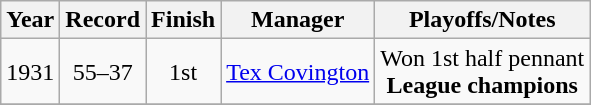<table class="wikitable" style="text-align:center">
<tr>
<th>Year</th>
<th>Record</th>
<th>Finish</th>
<th>Manager</th>
<th>Playoffs/Notes</th>
</tr>
<tr>
<td>1931</td>
<td>55–37</td>
<td>1st</td>
<td><a href='#'>Tex Covington</a></td>
<td>Won 1st half pennant<br><strong>League champions</strong></td>
</tr>
<tr>
</tr>
</table>
